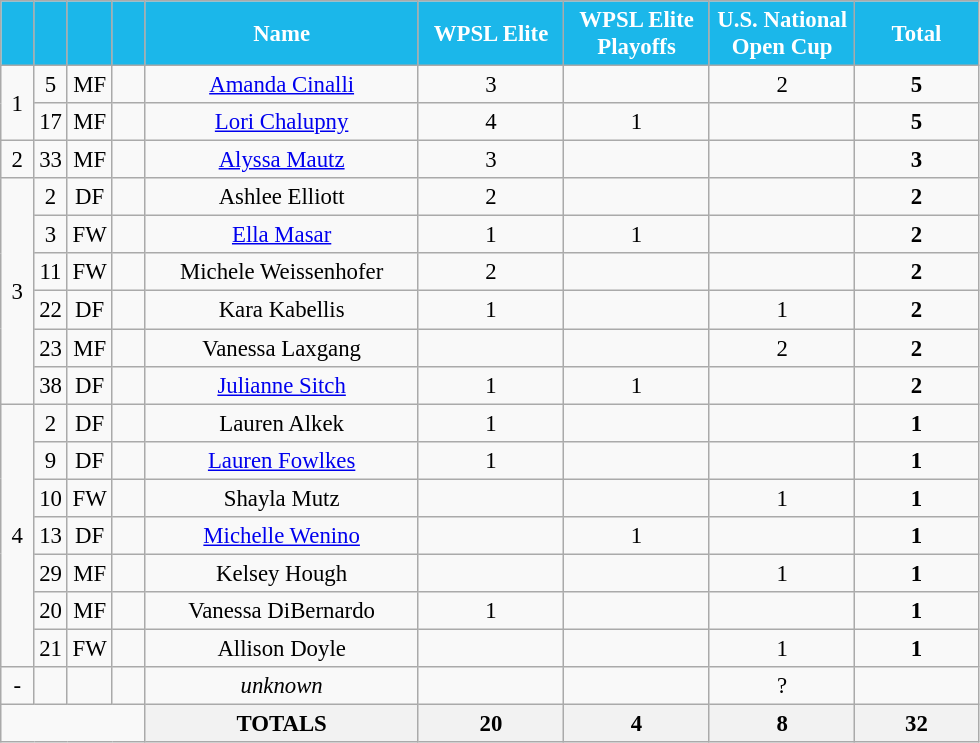<table class="wikitable" style="font-size: 95%; text-align: center;">
<tr>
<th width=15 style="background:#1BB7EA; color:white; text-align:center;"><strong></strong></th>
<th width=15 style="background:#1BB7EA; color:white; text-align:center;"><strong></strong></th>
<th width=15 style="background:#1BB7EA; color:white; text-align:center;"></th>
<th width=15 style="background:#1BB7EA; color:white; text-align:center;"></th>
<th width=175 style="background:#1BB7EA; color:white; text-align:center;">Name</th>
<th width=90 style="background:#1BB7EA; color:white; text-align:center;">WPSL Elite</th>
<th width=90 style="background:#1BB7EA; color:white; text-align:center;">WPSL Elite Playoffs</th>
<th width=90 style="background:#1BB7EA; color:white; text-align:center;">U.S. National Open Cup</th>
<th width=75 style="background:#1BB7EA; color:white; text-align:center;"><strong>Total</strong></th>
</tr>
<tr>
<td rowspan=2>1</td>
<td>5</td>
<td>MF</td>
<td></td>
<td><a href='#'>Amanda Cinalli</a></td>
<td>3</td>
<td></td>
<td>2</td>
<td><strong>5</strong></td>
</tr>
<tr>
<td>17</td>
<td>MF</td>
<td></td>
<td><a href='#'>Lori Chalupny</a></td>
<td>4</td>
<td>1</td>
<td></td>
<td><strong>5</strong></td>
</tr>
<tr>
<td rowspan=1>2</td>
<td>33</td>
<td>MF</td>
<td></td>
<td><a href='#'>Alyssa Mautz</a></td>
<td>3</td>
<td></td>
<td></td>
<td><strong>3</strong></td>
</tr>
<tr>
<td rowspan=6>3</td>
<td>2</td>
<td>DF</td>
<td></td>
<td>Ashlee Elliott</td>
<td>2</td>
<td></td>
<td></td>
<td><strong>2</strong></td>
</tr>
<tr>
<td>3</td>
<td>FW</td>
<td></td>
<td><a href='#'>Ella Masar</a></td>
<td>1</td>
<td>1</td>
<td></td>
<td><strong>2</strong></td>
</tr>
<tr>
<td>11</td>
<td>FW</td>
<td></td>
<td>Michele Weissenhofer</td>
<td>2</td>
<td></td>
<td></td>
<td><strong>2</strong></td>
</tr>
<tr>
<td>22</td>
<td>DF</td>
<td></td>
<td>Kara Kabellis</td>
<td>1</td>
<td></td>
<td>1</td>
<td><strong>2</strong></td>
</tr>
<tr>
<td>23</td>
<td>MF</td>
<td></td>
<td>Vanessa Laxgang</td>
<td></td>
<td></td>
<td>2</td>
<td><strong>2</strong></td>
</tr>
<tr>
<td>38</td>
<td>DF</td>
<td></td>
<td><a href='#'>Julianne Sitch</a></td>
<td>1</td>
<td>1</td>
<td></td>
<td><strong>2</strong></td>
</tr>
<tr>
<td rowspan=7>4</td>
<td>2</td>
<td>DF</td>
<td></td>
<td>Lauren Alkek</td>
<td>1</td>
<td></td>
<td></td>
<td><strong>1</strong></td>
</tr>
<tr>
<td>9</td>
<td>DF</td>
<td></td>
<td><a href='#'>Lauren Fowlkes</a></td>
<td>1</td>
<td></td>
<td></td>
<td><strong>1</strong></td>
</tr>
<tr>
<td>10</td>
<td>FW</td>
<td></td>
<td>Shayla Mutz</td>
<td></td>
<td></td>
<td>1</td>
<td><strong>1</strong></td>
</tr>
<tr>
<td>13</td>
<td>DF</td>
<td></td>
<td><a href='#'>Michelle Wenino</a></td>
<td></td>
<td>1</td>
<td></td>
<td><strong>1</strong></td>
</tr>
<tr>
<td>29</td>
<td>MF</td>
<td></td>
<td>Kelsey Hough</td>
<td></td>
<td></td>
<td>1</td>
<td><strong>1</strong></td>
</tr>
<tr>
<td>20</td>
<td>MF</td>
<td></td>
<td>Vanessa DiBernardo</td>
<td>1</td>
<td></td>
<td></td>
<td><strong>1</strong></td>
</tr>
<tr>
<td>21</td>
<td>FW</td>
<td></td>
<td>Allison Doyle</td>
<td></td>
<td></td>
<td>1</td>
<td><strong>1</strong></td>
</tr>
<tr>
<td rowspan=1>-</td>
<td></td>
<td></td>
<td></td>
<td><em>unknown</em></td>
<td></td>
<td></td>
<td>?</td>
<td></td>
</tr>
<tr>
<td colspan="4"></td>
<th style="background:#white; color:black; text-align:center;"><strong>TOTALS</strong></th>
<th style="background:#white; color:black; text-align:center;"><strong>20</strong></th>
<th style="background:#white; color:black; text-align:center;"><strong>4</strong></th>
<th style="background:#white; color:black; text-align:center;"><strong>8</strong></th>
<th style="background:#white; color:black; text-align:center;"><strong>32</strong></th>
</tr>
</table>
